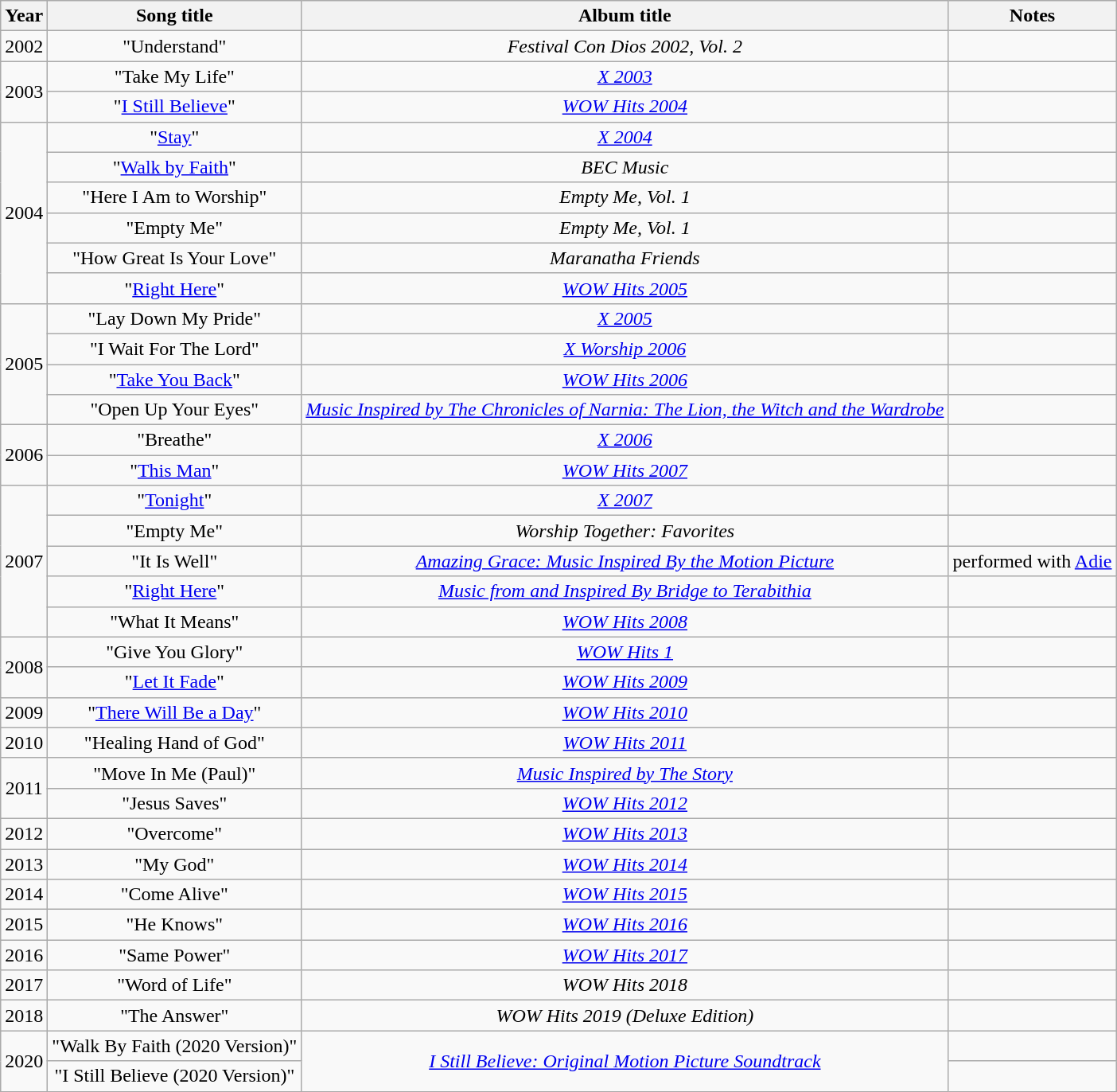<table class="wikitable">
<tr>
<th style="text-align:center;">Year</th>
<th style="text-align:center;">Song title</th>
<th style="text-align:center;">Album title</th>
<th style="text-align:center;">Notes</th>
</tr>
<tr>
<td style="text-align:center;">2002</td>
<td style="text-align:center;">"Understand"</td>
<td style="text-align:center;"><em>Festival Con Dios 2002, Vol. 2</em></td>
<td style="text-align:center;"></td>
</tr>
<tr>
<td rowspan="2" style="text-align:center;">2003</td>
<td style="text-align:center;">"Take My Life"</td>
<td style="text-align:center;"><em><a href='#'>X 2003</a></em></td>
<td style="text-align:center;"></td>
</tr>
<tr>
<td style="text-align:center;">"<a href='#'>I Still Believe</a>"</td>
<td style="text-align:center;"><em><a href='#'>WOW Hits 2004</a></em></td>
<td style="text-align:center;"></td>
</tr>
<tr>
<td rowspan="6" style="text-align:center;">2004</td>
<td style="text-align:center;">"<a href='#'>Stay</a>"</td>
<td style="text-align:center;"><em><a href='#'>X 2004</a></em></td>
<td style="text-align:center;"></td>
</tr>
<tr>
<td style="text-align:center;">"<a href='#'>Walk by Faith</a>"</td>
<td style="text-align:center;"><em>BEC Music</em></td>
<td style="text-align:center;"></td>
</tr>
<tr style="text-align:center;">
<td>"Here I Am to Worship"</td>
<td><em>Empty Me, Vol. 1</em></td>
<td style="text-align:center;"></td>
</tr>
<tr style="text-align:center;">
<td>"Empty Me"</td>
<td><em>Empty Me, Vol. 1</em></td>
<td style="text-align:center;"></td>
</tr>
<tr style="text-align:center;">
<td>"How Great Is Your Love"</td>
<td><em>Maranatha Friends</em></td>
<td style="text-align:center;"></td>
</tr>
<tr>
<td style="text-align:center;">"<a href='#'>Right Here</a>"</td>
<td style="text-align:center;"><em><a href='#'>WOW Hits 2005</a></em></td>
<td style="text-align:center;"></td>
</tr>
<tr>
<td rowspan="4" style="text-align:center;">2005</td>
<td style="text-align:center;">"Lay Down My Pride"</td>
<td style="text-align:center;"><em><a href='#'>X 2005</a></em></td>
<td style="text-align:center;"></td>
</tr>
<tr style="text-align:center;">
<td>"I Wait For The Lord"</td>
<td><em><a href='#'>X Worship 2006</a></em></td>
<td style="text-align:center;"></td>
</tr>
<tr>
<td style="text-align:center;">"<a href='#'>Take You Back</a>"</td>
<td style="text-align:center;"><em><a href='#'>WOW Hits 2006</a></em></td>
<td style="text-align:center;"></td>
</tr>
<tr style="text-align:center;">
<td>"Open Up Your Eyes"</td>
<td><em><a href='#'>Music Inspired by The Chronicles of Narnia: The Lion, the Witch and the Wardrobe</a></em></td>
<td style="text-align:center;"></td>
</tr>
<tr>
<td rowspan="2" style="text-align:center;">2006</td>
<td style="text-align:center;">"Breathe"</td>
<td style="text-align:center;"><em><a href='#'>X 2006</a></em></td>
<td style="text-align:center;"></td>
</tr>
<tr>
<td style="text-align:center;">"<a href='#'>This Man</a>"</td>
<td style="text-align:center;"><em><a href='#'>WOW Hits 2007</a></em></td>
<td style="text-align:center;"></td>
</tr>
<tr>
<td rowspan="5" style="text-align:center;">2007</td>
<td style="text-align:center;">"<a href='#'>Tonight</a>"</td>
<td style="text-align:center;"><em><a href='#'>X 2007</a></em></td>
<td style="text-align:center;"></td>
</tr>
<tr style="text-align:center;">
<td>"Empty Me"</td>
<td><em>Worship Together: Favorites</em></td>
<td style="text-align:center;"></td>
</tr>
<tr>
<td style="text-align:center;">"It Is Well"</td>
<td style="text-align:center;"><em><a href='#'>Amazing Grace: Music Inspired By the Motion Picture</a></em></td>
<td style="text-align:center;">performed with <a href='#'>Adie</a></td>
</tr>
<tr>
<td style="text-align:center;">"<a href='#'>Right Here</a>"</td>
<td style="text-align:center;"><em><a href='#'>Music from and Inspired By Bridge to Terabithia</a></em></td>
<td style="text-align:center;"></td>
</tr>
<tr style="text-align:center;">
<td>"What It Means"</td>
<td><em><a href='#'>WOW Hits 2008</a></em></td>
<td style="text-align:center;"></td>
</tr>
<tr style="text-align:center;">
<td rowspan="2">2008</td>
<td>"Give You Glory"</td>
<td><em><a href='#'>WOW Hits 1</a></em></td>
<td style="text-align:center;"></td>
</tr>
<tr style="text-align:center;">
<td>"<a href='#'>Let It Fade</a>"</td>
<td><em><a href='#'>WOW Hits 2009</a></em></td>
<td style="text-align:center;"></td>
</tr>
<tr style="text-align:center;">
<td>2009</td>
<td>"<a href='#'>There Will Be a Day</a>"</td>
<td><em><a href='#'>WOW Hits 2010</a></em></td>
<td style="text-align:center;"></td>
</tr>
<tr style="text-align:center;">
<td>2010</td>
<td>"Healing Hand of God"</td>
<td><em><a href='#'>WOW Hits 2011</a></em></td>
<td style="text-align:center;"></td>
</tr>
<tr style="text-align:center;">
<td rowspan="2">2011</td>
<td>"Move In Me (Paul)"</td>
<td><em><a href='#'>Music Inspired by The Story</a></em></td>
<td style="text-align:center;"></td>
</tr>
<tr>
<td style="text-align:center;">"Jesus Saves"</td>
<td style="text-align:center;"><em><a href='#'>WOW Hits 2012</a></em></td>
<td style="text-align:center;"></td>
</tr>
<tr>
<td style="text-align:center;">2012</td>
<td style="text-align:center;">"Overcome"</td>
<td style="text-align:center;"><em><a href='#'>WOW Hits 2013</a></em></td>
<td style="text-align:center;"></td>
</tr>
<tr>
<td style="text-align:center;">2013</td>
<td style="text-align:center;">"My God"</td>
<td style="text-align:center;"><em><a href='#'>WOW Hits 2014</a></em></td>
<td style="text-align:center;"></td>
</tr>
<tr>
<td style="text-align:center;">2014</td>
<td style="text-align:center;">"Come Alive"</td>
<td style="text-align:center;"><em><a href='#'>WOW Hits 2015</a></em></td>
<td style="text-align:center;"></td>
</tr>
<tr>
<td style="text-align:center;">2015</td>
<td style="text-align:center;">"He Knows"</td>
<td style="text-align:center;"><em><a href='#'>WOW Hits 2016</a></em></td>
<td style="text-align:center;"></td>
</tr>
<tr>
<td style="text-align:center;">2016</td>
<td style="text-align:center;">"Same Power"</td>
<td style="text-align:center;"><em><a href='#'>WOW Hits 2017</a></em></td>
<td style="text-align:center;"></td>
</tr>
<tr>
<td style="text-align:center;">2017</td>
<td style="text-align:center;">"Word of Life"</td>
<td style="text-align:center;"><em>WOW Hits 2018</em></td>
<td></td>
</tr>
<tr>
<td style="text-align:center;">2018</td>
<td style="text-align:center;">"The Answer"</td>
<td style="text-align:center;"><em>WOW Hits 2019 (Deluxe Edition)</em></td>
<td></td>
</tr>
<tr>
<td style="text-align:center;" rowspan="2">2020</td>
<td style="text-align:center;">"Walk By Faith (2020 Version)"</td>
<td style="text-align:center;" rowspan="2"><em><a href='#'>I Still Believe: Original Motion Picture Soundtrack</a></em></td>
<td></td>
</tr>
<tr>
<td style="text-align:center;">"I Still Believe (2020 Version)"</td>
<td></td>
</tr>
</table>
